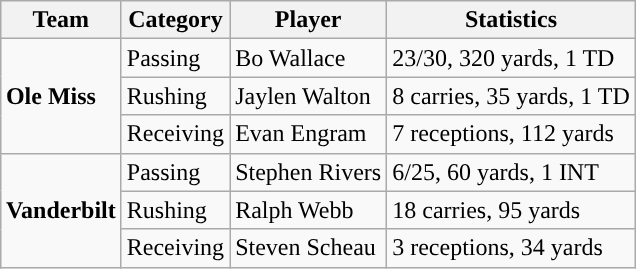<table class="wikitable" style="float: right;">
<tr>
<th>Team</th>
<th>Category</th>
<th>Player</th>
<th>Statistics</th>
</tr>
<tr>
<td rowspan=3><strong>Ole Miss</strong></td>
<td>Passing</td>
<td>Bo Wallace</td>
<td>23/30, 320 yards, 1 TD</td>
</tr>
<tr>
<td>Rushing</td>
<td>Jaylen Walton</td>
<td>8 carries, 35 yards, 1 TD</td>
</tr>
<tr>
<td>Receiving</td>
<td>Evan Engram</td>
<td>7 receptions, 112 yards</td>
</tr>
<tr>
<td rowspan=3><strong>Vanderbilt</strong></td>
<td>Passing</td>
<td>Stephen Rivers</td>
<td>6/25, 60 yards, 1 INT</td>
</tr>
<tr>
<td>Rushing</td>
<td>Ralph Webb</td>
<td>18 carries, 95 yards</td>
</tr>
<tr>
<td>Receiving</td>
<td>Steven Scheau</td>
<td>3 receptions, 34 yards</td>
</tr>
</table>
